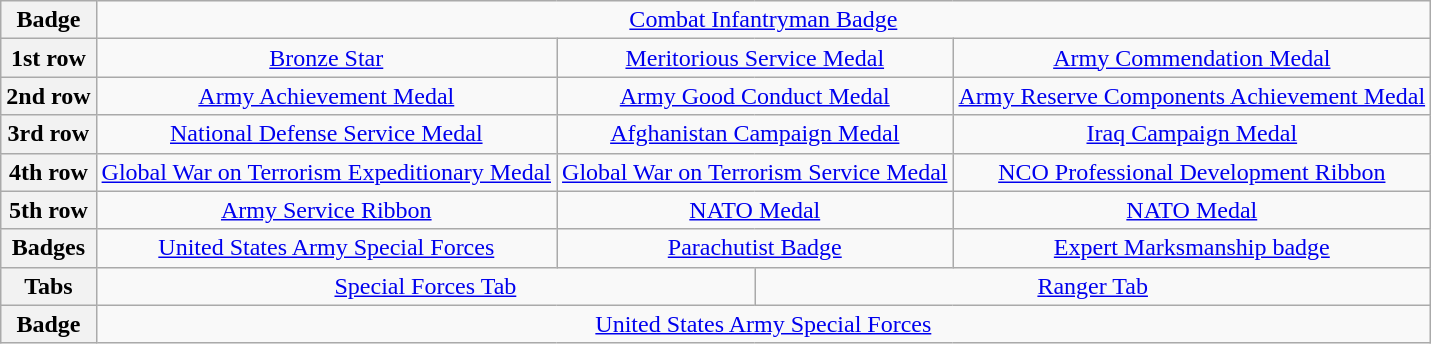<table class="wikitable">
<tr>
<th>Badge</th>
<td colspan="12" align="center"><a href='#'>Combat Infantryman Badge</a></td>
</tr>
<tr>
<th>1st row</th>
<td colspan="4" align="center"><a href='#'>Bronze Star</a></td>
<td colspan="4" align="center"><a href='#'>Meritorious Service Medal</a></td>
<td colspan="4" align="center"><a href='#'>Army Commendation Medal</a> <br></td>
</tr>
<tr>
<th>2nd row</th>
<td colspan="4" align="center"><a href='#'>Army Achievement Medal</a></td>
<td colspan="4" align="center"><a href='#'>Army Good Conduct Medal</a> <br></td>
<td colspan="4" align="center"><a href='#'>Army Reserve Components Achievement Medal</a></td>
</tr>
<tr>
<th>3rd row</th>
<td colspan="4" align="center"><a href='#'>National Defense Service Medal</a></td>
<td colspan="4" align="center"><a href='#'>Afghanistan Campaign Medal</a> <br></td>
<td colspan="4" align="center"><a href='#'>Iraq Campaign Medal</a> <br></td>
</tr>
<tr>
<th>4th row</th>
<td colspan="4" align="center"><a href='#'>Global War on Terrorism Expeditionary Medal</a></td>
<td colspan="4" align="center"><a href='#'>Global War on Terrorism Service Medal</a></td>
<td colspan="4" align="center"><a href='#'>NCO Professional Development Ribbon</a> <br></td>
</tr>
<tr>
<th>5th row</th>
<td colspan="4" align="center"><a href='#'>Army Service Ribbon</a></td>
<td colspan="4" align="center"><a href='#'>NATO Medal</a> <br></td>
<td colspan="4" align="center"><a href='#'>NATO Medal</a> <br></td>
</tr>
<tr>
<th>Badges</th>
<td colspan="4" align="center"><a href='#'>United States Army Special Forces</a> <br></td>
<td colspan="4" align="center"><a href='#'>Parachutist Badge</a></td>
<td colspan="4" align="center"><a href='#'>Expert Marksmanship badge</a> <br></td>
</tr>
<tr>
<th>Tabs</th>
<td colspan="6" align="center"><a href='#'>Special Forces Tab</a></td>
<td colspan="6" align="center"><a href='#'>Ranger Tab</a></td>
</tr>
<tr>
<th>Badge</th>
<td colspan="12" align="center"><a href='#'>United States Army Special Forces</a> <br></td>
</tr>
</table>
